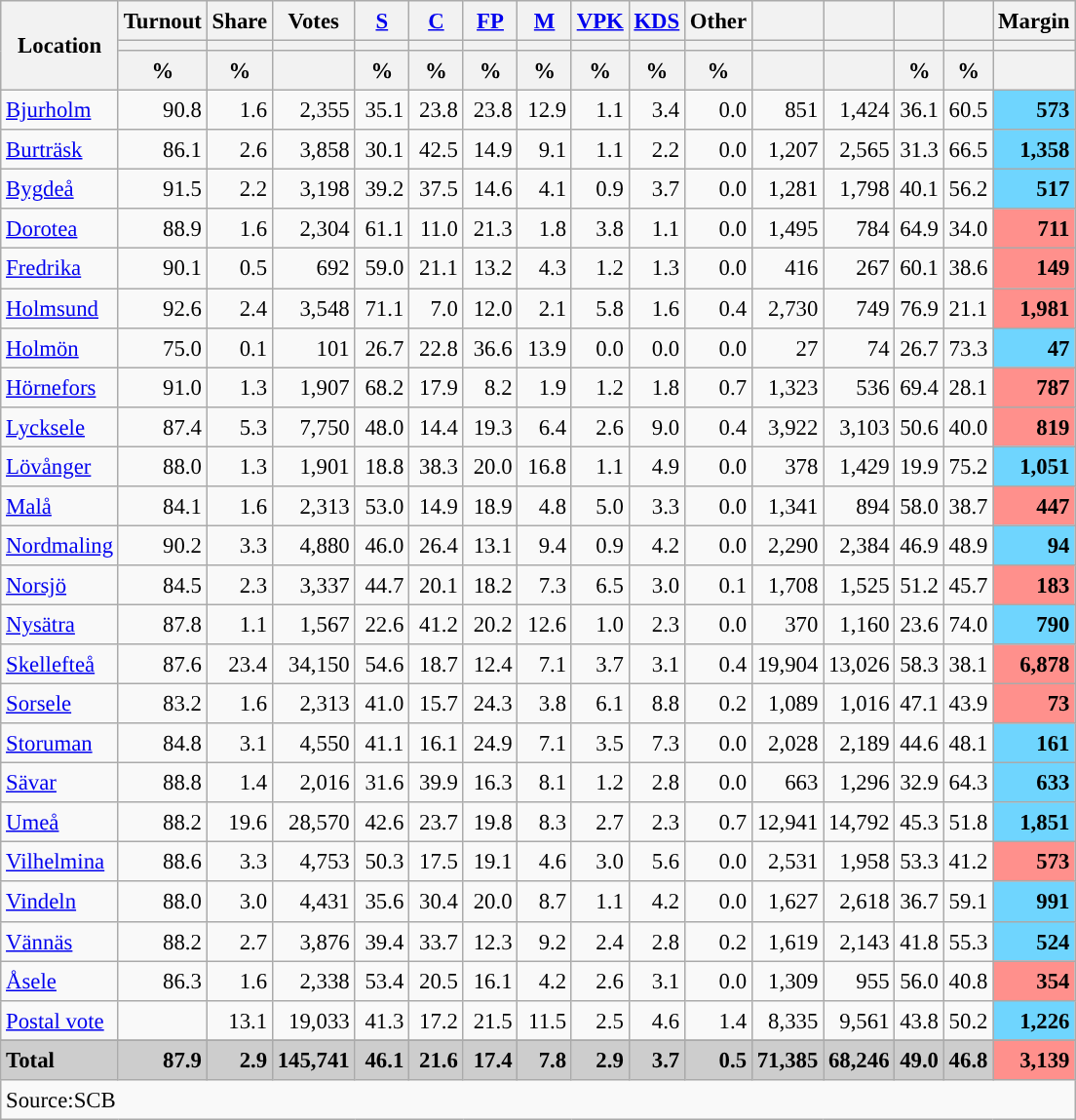<table class="wikitable sortable" style="text-align:right; font-size:95%; line-height:20px;">
<tr>
<th rowspan="3">Location</th>
<th>Turnout</th>
<th>Share</th>
<th>Votes</th>
<th width="30px" class="unsortable"><a href='#'>S</a></th>
<th width="30px" class="unsortable"><a href='#'>C</a></th>
<th width="30px" class="unsortable"><a href='#'>FP</a></th>
<th width="30px" class="unsortable"><a href='#'>M</a></th>
<th width="30px" class="unsortable"><a href='#'>VPK</a></th>
<th width="30px" class="unsortable"><a href='#'>KDS</a></th>
<th width="30px" class="unsortable">Other</th>
<th></th>
<th></th>
<th></th>
<th></th>
<th>Margin</th>
</tr>
<tr>
<th></th>
<th></th>
<th></th>
<th style="background:"></th>
<th style="background:"></th>
<th style="background:"></th>
<th style="background:"></th>
<th style="background:"></th>
<th style="background:"></th>
<th style="background:"></th>
<th style="background:"></th>
<th style="background:"></th>
<th style="background:"></th>
<th style="background:"></th>
<th></th>
</tr>
<tr>
<th data-sort-type="number">%</th>
<th data-sort-type="number">%</th>
<th></th>
<th data-sort-type="number">%</th>
<th data-sort-type="number">%</th>
<th data-sort-type="number">%</th>
<th data-sort-type="number">%</th>
<th data-sort-type="number">%</th>
<th data-sort-type="number">%</th>
<th data-sort-type="number">%</th>
<th data-sort-type="number"></th>
<th data-sort-type="number"></th>
<th data-sort-type="number">%</th>
<th data-sort-type="number">%</th>
<th data-sort-type="number"></th>
</tr>
<tr>
<td align=left><a href='#'>Bjurholm</a></td>
<td>90.8</td>
<td>1.6</td>
<td>2,355</td>
<td>35.1</td>
<td>23.8</td>
<td>23.8</td>
<td>12.9</td>
<td>1.1</td>
<td>3.4</td>
<td>0.0</td>
<td>851</td>
<td>1,424</td>
<td>36.1</td>
<td>60.5</td>
<td bgcolor=#6fd5fe><strong>573</strong></td>
</tr>
<tr>
<td align=left><a href='#'>Burträsk</a></td>
<td>86.1</td>
<td>2.6</td>
<td>3,858</td>
<td>30.1</td>
<td>42.5</td>
<td>14.9</td>
<td>9.1</td>
<td>1.1</td>
<td>2.2</td>
<td>0.0</td>
<td>1,207</td>
<td>2,565</td>
<td>31.3</td>
<td>66.5</td>
<td bgcolor=#6fd5fe><strong>1,358</strong></td>
</tr>
<tr>
<td align=left><a href='#'>Bygdeå</a></td>
<td>91.5</td>
<td>2.2</td>
<td>3,198</td>
<td>39.2</td>
<td>37.5</td>
<td>14.6</td>
<td>4.1</td>
<td>0.9</td>
<td>3.7</td>
<td>0.0</td>
<td>1,281</td>
<td>1,798</td>
<td>40.1</td>
<td>56.2</td>
<td bgcolor=#6fd5fe><strong>517</strong></td>
</tr>
<tr>
<td align=left><a href='#'>Dorotea</a></td>
<td>88.9</td>
<td>1.6</td>
<td>2,304</td>
<td>61.1</td>
<td>11.0</td>
<td>21.3</td>
<td>1.8</td>
<td>3.8</td>
<td>1.1</td>
<td>0.0</td>
<td>1,495</td>
<td>784</td>
<td>64.9</td>
<td>34.0</td>
<td bgcolor=#ff908c><strong>711</strong></td>
</tr>
<tr>
<td align=left><a href='#'>Fredrika</a></td>
<td>90.1</td>
<td>0.5</td>
<td>692</td>
<td>59.0</td>
<td>21.1</td>
<td>13.2</td>
<td>4.3</td>
<td>1.2</td>
<td>1.3</td>
<td>0.0</td>
<td>416</td>
<td>267</td>
<td>60.1</td>
<td>38.6</td>
<td bgcolor=#ff908c><strong>149</strong></td>
</tr>
<tr>
<td align=left><a href='#'>Holmsund</a></td>
<td>92.6</td>
<td>2.4</td>
<td>3,548</td>
<td>71.1</td>
<td>7.0</td>
<td>12.0</td>
<td>2.1</td>
<td>5.8</td>
<td>1.6</td>
<td>0.4</td>
<td>2,730</td>
<td>749</td>
<td>76.9</td>
<td>21.1</td>
<td bgcolor=#ff908c><strong>1,981</strong></td>
</tr>
<tr>
<td align=left><a href='#'>Holmön</a></td>
<td>75.0</td>
<td>0.1</td>
<td>101</td>
<td>26.7</td>
<td>22.8</td>
<td>36.6</td>
<td>13.9</td>
<td>0.0</td>
<td>0.0</td>
<td>0.0</td>
<td>27</td>
<td>74</td>
<td>26.7</td>
<td>73.3</td>
<td bgcolor=#6fd5fe><strong>47</strong></td>
</tr>
<tr>
<td align=left><a href='#'>Hörnefors</a></td>
<td>91.0</td>
<td>1.3</td>
<td>1,907</td>
<td>68.2</td>
<td>17.9</td>
<td>8.2</td>
<td>1.9</td>
<td>1.2</td>
<td>1.8</td>
<td>0.7</td>
<td>1,323</td>
<td>536</td>
<td>69.4</td>
<td>28.1</td>
<td bgcolor=#ff908c><strong>787</strong></td>
</tr>
<tr>
<td align=left><a href='#'>Lycksele</a></td>
<td>87.4</td>
<td>5.3</td>
<td>7,750</td>
<td>48.0</td>
<td>14.4</td>
<td>19.3</td>
<td>6.4</td>
<td>2.6</td>
<td>9.0</td>
<td>0.4</td>
<td>3,922</td>
<td>3,103</td>
<td>50.6</td>
<td>40.0</td>
<td bgcolor=#ff908c><strong>819</strong></td>
</tr>
<tr>
<td align=left><a href='#'>Lövånger</a></td>
<td>88.0</td>
<td>1.3</td>
<td>1,901</td>
<td>18.8</td>
<td>38.3</td>
<td>20.0</td>
<td>16.8</td>
<td>1.1</td>
<td>4.9</td>
<td>0.0</td>
<td>378</td>
<td>1,429</td>
<td>19.9</td>
<td>75.2</td>
<td bgcolor=#6fd5fe><strong>1,051</strong></td>
</tr>
<tr>
<td align=left><a href='#'>Malå</a></td>
<td>84.1</td>
<td>1.6</td>
<td>2,313</td>
<td>53.0</td>
<td>14.9</td>
<td>18.9</td>
<td>4.8</td>
<td>5.0</td>
<td>3.3</td>
<td>0.0</td>
<td>1,341</td>
<td>894</td>
<td>58.0</td>
<td>38.7</td>
<td bgcolor=#ff908c><strong>447</strong></td>
</tr>
<tr>
<td align=left><a href='#'>Nordmaling</a></td>
<td>90.2</td>
<td>3.3</td>
<td>4,880</td>
<td>46.0</td>
<td>26.4</td>
<td>13.1</td>
<td>9.4</td>
<td>0.9</td>
<td>4.2</td>
<td>0.0</td>
<td>2,290</td>
<td>2,384</td>
<td>46.9</td>
<td>48.9</td>
<td bgcolor=#6fd5fe><strong>94</strong></td>
</tr>
<tr>
<td align=left><a href='#'>Norsjö</a></td>
<td>84.5</td>
<td>2.3</td>
<td>3,337</td>
<td>44.7</td>
<td>20.1</td>
<td>18.2</td>
<td>7.3</td>
<td>6.5</td>
<td>3.0</td>
<td>0.1</td>
<td>1,708</td>
<td>1,525</td>
<td>51.2</td>
<td>45.7</td>
<td bgcolor=#ff908c><strong>183</strong></td>
</tr>
<tr>
<td align=left><a href='#'>Nysätra</a></td>
<td>87.8</td>
<td>1.1</td>
<td>1,567</td>
<td>22.6</td>
<td>41.2</td>
<td>20.2</td>
<td>12.6</td>
<td>1.0</td>
<td>2.3</td>
<td>0.0</td>
<td>370</td>
<td>1,160</td>
<td>23.6</td>
<td>74.0</td>
<td bgcolor=#6fd5fe><strong>790</strong></td>
</tr>
<tr>
<td align=left><a href='#'>Skellefteå</a></td>
<td>87.6</td>
<td>23.4</td>
<td>34,150</td>
<td>54.6</td>
<td>18.7</td>
<td>12.4</td>
<td>7.1</td>
<td>3.7</td>
<td>3.1</td>
<td>0.4</td>
<td>19,904</td>
<td>13,026</td>
<td>58.3</td>
<td>38.1</td>
<td bgcolor=#ff908c><strong>6,878</strong></td>
</tr>
<tr>
<td align=left><a href='#'>Sorsele</a></td>
<td>83.2</td>
<td>1.6</td>
<td>2,313</td>
<td>41.0</td>
<td>15.7</td>
<td>24.3</td>
<td>3.8</td>
<td>6.1</td>
<td>8.8</td>
<td>0.2</td>
<td>1,089</td>
<td>1,016</td>
<td>47.1</td>
<td>43.9</td>
<td bgcolor=#ff908c><strong>73</strong></td>
</tr>
<tr>
<td align=left><a href='#'>Storuman</a></td>
<td>84.8</td>
<td>3.1</td>
<td>4,550</td>
<td>41.1</td>
<td>16.1</td>
<td>24.9</td>
<td>7.1</td>
<td>3.5</td>
<td>7.3</td>
<td>0.0</td>
<td>2,028</td>
<td>2,189</td>
<td>44.6</td>
<td>48.1</td>
<td bgcolor=#6fd5fe><strong>161</strong></td>
</tr>
<tr>
<td align=left><a href='#'>Sävar</a></td>
<td>88.8</td>
<td>1.4</td>
<td>2,016</td>
<td>31.6</td>
<td>39.9</td>
<td>16.3</td>
<td>8.1</td>
<td>1.2</td>
<td>2.8</td>
<td>0.0</td>
<td>663</td>
<td>1,296</td>
<td>32.9</td>
<td>64.3</td>
<td bgcolor=#6fd5fe><strong>633</strong></td>
</tr>
<tr>
<td align=left><a href='#'>Umeå</a></td>
<td>88.2</td>
<td>19.6</td>
<td>28,570</td>
<td>42.6</td>
<td>23.7</td>
<td>19.8</td>
<td>8.3</td>
<td>2.7</td>
<td>2.3</td>
<td>0.7</td>
<td>12,941</td>
<td>14,792</td>
<td>45.3</td>
<td>51.8</td>
<td bgcolor=#6fd5fe><strong>1,851</strong></td>
</tr>
<tr>
<td align=left><a href='#'>Vilhelmina</a></td>
<td>88.6</td>
<td>3.3</td>
<td>4,753</td>
<td>50.3</td>
<td>17.5</td>
<td>19.1</td>
<td>4.6</td>
<td>3.0</td>
<td>5.6</td>
<td>0.0</td>
<td>2,531</td>
<td>1,958</td>
<td>53.3</td>
<td>41.2</td>
<td bgcolor=#ff908c><strong>573</strong></td>
</tr>
<tr>
<td align=left><a href='#'>Vindeln</a></td>
<td>88.0</td>
<td>3.0</td>
<td>4,431</td>
<td>35.6</td>
<td>30.4</td>
<td>20.0</td>
<td>8.7</td>
<td>1.1</td>
<td>4.2</td>
<td>0.0</td>
<td>1,627</td>
<td>2,618</td>
<td>36.7</td>
<td>59.1</td>
<td bgcolor=#6fd5fe><strong>991</strong></td>
</tr>
<tr>
<td align=left><a href='#'>Vännäs</a></td>
<td>88.2</td>
<td>2.7</td>
<td>3,876</td>
<td>39.4</td>
<td>33.7</td>
<td>12.3</td>
<td>9.2</td>
<td>2.4</td>
<td>2.8</td>
<td>0.2</td>
<td>1,619</td>
<td>2,143</td>
<td>41.8</td>
<td>55.3</td>
<td bgcolor=#6fd5fe><strong>524</strong></td>
</tr>
<tr>
<td align=left><a href='#'>Åsele</a></td>
<td>86.3</td>
<td>1.6</td>
<td>2,338</td>
<td>53.4</td>
<td>20.5</td>
<td>16.1</td>
<td>4.2</td>
<td>2.6</td>
<td>3.1</td>
<td>0.0</td>
<td>1,309</td>
<td>955</td>
<td>56.0</td>
<td>40.8</td>
<td bgcolor=#ff908c><strong>354</strong></td>
</tr>
<tr>
<td align=left><a href='#'>Postal vote</a></td>
<td></td>
<td>13.1</td>
<td>19,033</td>
<td>41.3</td>
<td>17.2</td>
<td>21.5</td>
<td>11.5</td>
<td>2.5</td>
<td>4.6</td>
<td>1.4</td>
<td>8,335</td>
<td>9,561</td>
<td>43.8</td>
<td>50.2</td>
<td bgcolor=#6fd5fe><strong>1,226</strong></td>
</tr>
<tr>
</tr>
<tr style="background:#CDCDCD;">
<td align=left><strong>Total</strong></td>
<td><strong>87.9</strong></td>
<td><strong>2.9</strong></td>
<td><strong>145,741</strong></td>
<td><strong>46.1</strong></td>
<td><strong>21.6</strong></td>
<td><strong>17.4</strong></td>
<td><strong>7.8</strong></td>
<td><strong>2.9</strong></td>
<td><strong>3.7</strong></td>
<td><strong>0.5</strong></td>
<td><strong>71,385</strong></td>
<td><strong>68,246</strong></td>
<td><strong>49.0</strong></td>
<td><strong>46.8</strong></td>
<td bgcolor=#ff908c><strong>3,139</strong></td>
</tr>
<tr>
<td align=left colspan=16>Source:SCB </td>
</tr>
</table>
